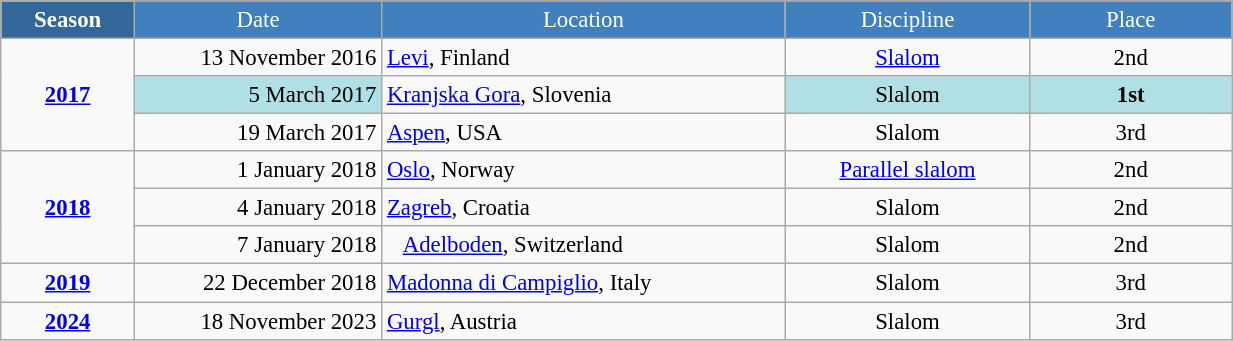<table class="wikitable" style="font-size:95%; text-align:center; border:grey solid 1px; border-collapse:collapse;" width="65%">
<tr style="background-color:#369; color:white;">
<td rowspan="2" colspan="1" width="2%"><strong>Season</strong></td>
</tr>
<tr style="background-color:#4180be; color:white;">
<td width="5%">Date</td>
<td width="10%">Location</td>
<td width="5%">Discipline</td>
<td width="5%">Place</td>
</tr>
<tr>
<td rowspan="3"><strong><a href='#'>2017</a></strong></td>
<td align="right">13 November 2016</td>
<td align="left"> <a href='#'>Levi</a>, Finland</td>
<td><a href='#'>Slalom</a></td>
<td>2nd</td>
</tr>
<tr>
<td bgcolor="#BOEOE6" align="right">5 March 2017</td>
<td align="left"> <a href='#'>Kranjska Gora</a>, Slovenia</td>
<td bgcolor="#BOEOE6">Slalom</td>
<td bgcolor="#BOEOE6"><strong>1st</strong></td>
</tr>
<tr>
<td align="right">19 March 2017</td>
<td align="left"> <a href='#'>Aspen</a>, USA</td>
<td>Slalom</td>
<td>3rd</td>
</tr>
<tr>
<td rowspan="3"><strong><a href='#'>2018</a></strong></td>
<td align="right">1 January 2018</td>
<td align="left"> <a href='#'>Oslo</a>, Norway</td>
<td><a href='#'>Parallel slalom</a></td>
<td>2nd</td>
</tr>
<tr>
<td align="right">4 January 2018</td>
<td align="left"> <a href='#'>Zagreb</a>, Croatia</td>
<td>Slalom</td>
<td>2nd</td>
</tr>
<tr>
<td align="right">7 January 2018</td>
<td align="left">   <a href='#'>Adelboden</a>, Switzerland</td>
<td>Slalom</td>
<td>2nd</td>
</tr>
<tr>
<td rowspan="1"><strong><a href='#'>2019</a></strong></td>
<td align="right">22 December 2018</td>
<td align="left"> <a href='#'>Madonna di Campiglio</a>, Italy</td>
<td>Slalom</td>
<td>3rd</td>
</tr>
<tr>
<td rowspan="1"><strong><a href='#'>2024</a></strong></td>
<td align="right">18 November 2023</td>
<td align="left"> <a href='#'>Gurgl</a>, Austria</td>
<td>Slalom</td>
<td>3rd</td>
</tr>
</table>
